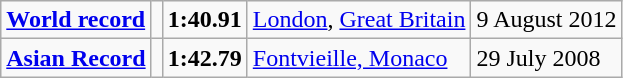<table class="wikitable">
<tr>
<td><strong><a href='#'>World record</a></strong></td>
<td></td>
<td><strong>1:40.91</strong></td>
<td><a href='#'>London</a>, <a href='#'>Great Britain</a></td>
<td>9 August 2012</td>
</tr>
<tr>
<td><strong><a href='#'>Asian Record</a></strong></td>
<td></td>
<td><strong>1:42.79</strong></td>
<td><a href='#'>Fontvieille, Monaco</a></td>
<td>29 July 2008</td>
</tr>
</table>
